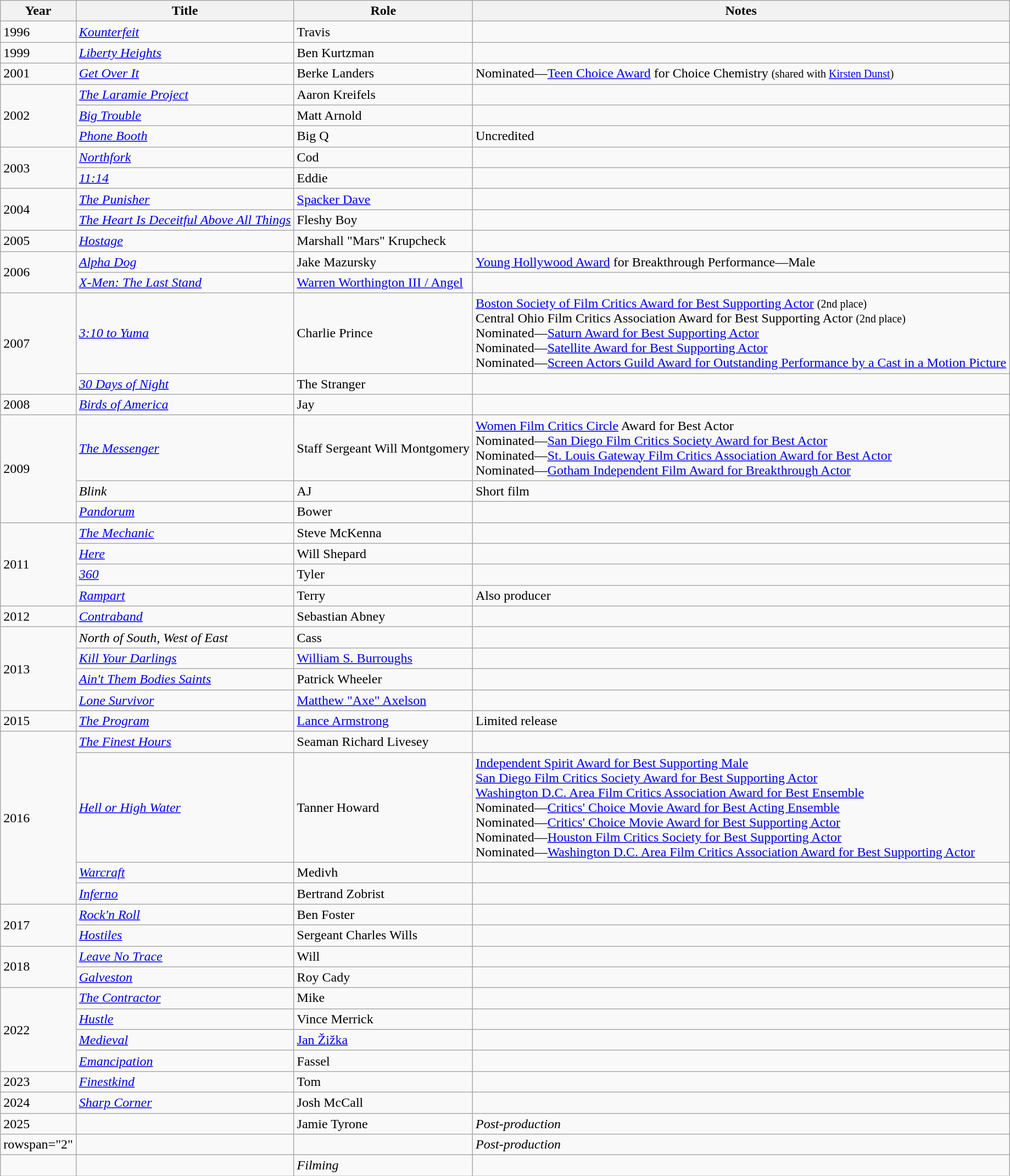<table class="wikitable sortable" style="text-align:left; font-size:100%;">
<tr>
<th>Year</th>
<th>Title</th>
<th>Role</th>
<th class="unsortable">Notes</th>
</tr>
<tr>
<td>1996</td>
<td><em><a href='#'>Kounterfeit</a></em></td>
<td>Travis</td>
<td></td>
</tr>
<tr>
<td>1999</td>
<td><em><a href='#'>Liberty Heights</a></em></td>
<td>Ben Kurtzman</td>
<td></td>
</tr>
<tr>
<td>2001</td>
<td><em><a href='#'>Get Over It</a></em></td>
<td>Berke Landers</td>
<td>Nominated—<a href='#'>Teen Choice Award</a> for Choice Chemistry <small>(shared with <a href='#'>Kirsten Dunst</a>)</small></td>
</tr>
<tr>
<td rowspan="3">2002</td>
<td><em><a href='#'>The Laramie Project</a></em></td>
<td>Aaron Kreifels</td>
<td></td>
</tr>
<tr>
<td><em><a href='#'>Big Trouble</a></em></td>
<td>Matt Arnold</td>
<td></td>
</tr>
<tr>
<td><em><a href='#'>Phone Booth</a></em></td>
<td>Big Q</td>
<td>Uncredited</td>
</tr>
<tr>
<td rowspan="2">2003</td>
<td><em><a href='#'>Northfork</a></em></td>
<td>Cod</td>
<td></td>
</tr>
<tr>
<td><em><a href='#'>11:14</a></em></td>
<td>Eddie</td>
<td></td>
</tr>
<tr>
<td rowspan="2">2004</td>
<td><em><a href='#'>The Punisher</a></em></td>
<td><a href='#'>Spacker Dave</a></td>
<td></td>
</tr>
<tr>
<td><em><a href='#'>The Heart Is Deceitful Above All Things</a></em></td>
<td>Fleshy Boy</td>
<td></td>
</tr>
<tr>
<td>2005</td>
<td><em><a href='#'>Hostage</a></em></td>
<td>Marshall "Mars" Krupcheck</td>
<td></td>
</tr>
<tr>
<td rowspan="2">2006</td>
<td><em><a href='#'>Alpha Dog</a></em></td>
<td>Jake Mazursky</td>
<td><a href='#'>Young Hollywood Award</a> for Breakthrough Performance—Male</td>
</tr>
<tr>
<td><em><a href='#'>X-Men: The Last Stand</a></em></td>
<td><a href='#'>Warren Worthington III / Angel</a></td>
<td></td>
</tr>
<tr>
<td rowspan="2">2007</td>
<td><em><a href='#'>3:10 to Yuma</a></em></td>
<td>Charlie Prince</td>
<td><a href='#'>Boston Society of Film Critics Award for Best Supporting Actor</a> <small>(2nd place)</small><br>Central Ohio Film Critics Association Award for Best Supporting Actor <small>(2nd place)</small><br>Nominated—<a href='#'>Saturn Award for Best Supporting Actor</a><br>Nominated—<a href='#'>Satellite Award for Best Supporting Actor</a><br>Nominated—<a href='#'>Screen Actors Guild Award for Outstanding Performance by a Cast in a Motion Picture</a></td>
</tr>
<tr>
<td><em><a href='#'>30 Days of Night</a></em></td>
<td>The Stranger</td>
<td></td>
</tr>
<tr>
<td>2008</td>
<td><em><a href='#'>Birds of America</a></em></td>
<td>Jay</td>
<td></td>
</tr>
<tr>
<td rowspan="3">2009</td>
<td><em><a href='#'>The Messenger</a></em></td>
<td>Staff Sergeant Will Montgomery</td>
<td><a href='#'>Women Film Critics Circle</a> Award for Best Actor<br>Nominated—<a href='#'>San Diego Film Critics Society Award for Best Actor</a><br>Nominated—<a href='#'>St. Louis Gateway Film Critics Association Award for Best Actor</a><br>Nominated—<a href='#'>Gotham Independent Film Award for Breakthrough Actor</a></td>
</tr>
<tr>
<td><em>Blink</em></td>
<td>AJ</td>
<td>Short film</td>
</tr>
<tr>
<td><em><a href='#'>Pandorum</a></em></td>
<td>Bower</td>
<td></td>
</tr>
<tr>
<td rowspan="4">2011</td>
<td><em><a href='#'>The Mechanic</a></em></td>
<td>Steve McKenna</td>
<td></td>
</tr>
<tr>
<td><em><a href='#'>Here</a></em></td>
<td>Will Shepard</td>
<td></td>
</tr>
<tr>
<td><em><a href='#'>360</a></em></td>
<td>Tyler</td>
<td></td>
</tr>
<tr>
<td><em><a href='#'>Rampart</a></em></td>
<td>Terry</td>
<td>Also producer</td>
</tr>
<tr>
<td>2012</td>
<td><em><a href='#'>Contraband</a></em></td>
<td>Sebastian Abney</td>
<td></td>
</tr>
<tr>
<td rowspan="4">2013</td>
<td><em>North of South, West of East</em></td>
<td>Cass</td>
<td></td>
</tr>
<tr>
<td><em><a href='#'>Kill Your Darlings</a></em></td>
<td><a href='#'>William S. Burroughs</a></td>
<td></td>
</tr>
<tr>
<td><em><a href='#'>Ain't Them Bodies Saints</a></em></td>
<td>Patrick Wheeler</td>
<td></td>
</tr>
<tr>
<td><em><a href='#'>Lone Survivor</a></em></td>
<td><a href='#'>Matthew "Axe" Axelson</a></td>
<td></td>
</tr>
<tr>
<td>2015</td>
<td><em><a href='#'>The Program</a></em></td>
<td><a href='#'>Lance Armstrong</a></td>
<td>Limited release</td>
</tr>
<tr>
<td rowspan="4">2016</td>
<td><em><a href='#'>The Finest Hours</a></em></td>
<td>Seaman Richard Livesey</td>
<td></td>
</tr>
<tr>
<td><em><a href='#'>Hell or High Water</a></em></td>
<td>Tanner Howard</td>
<td><a href='#'>Independent Spirit Award for Best Supporting Male</a><br><a href='#'>San Diego Film Critics Society Award for Best Supporting Actor</a><br><a href='#'>Washington D.C. Area Film Critics Association Award for Best Ensemble</a><br>Nominated—<a href='#'>Critics' Choice Movie Award for Best Acting Ensemble</a><br>Nominated—<a href='#'>Critics' Choice Movie Award for Best Supporting Actor</a><br>Nominated—<a href='#'>Houston Film Critics Society for Best Supporting Actor</a><br>Nominated—<a href='#'>Washington D.C. Area Film Critics Association Award for Best Supporting Actor</a></td>
</tr>
<tr>
<td><em><a href='#'>Warcraft</a></em></td>
<td>Medivh</td>
<td></td>
</tr>
<tr>
<td><em><a href='#'>Inferno</a></em></td>
<td>Bertrand Zobrist</td>
<td></td>
</tr>
<tr>
<td rowspan="2">2017</td>
<td><em><a href='#'>Rock'n Roll</a></em></td>
<td>Ben Foster</td>
<td></td>
</tr>
<tr>
<td><em><a href='#'>Hostiles</a></em></td>
<td>Sergeant Charles Wills</td>
<td></td>
</tr>
<tr>
<td rowspan="2">2018</td>
<td><em><a href='#'>Leave No Trace</a></em></td>
<td>Will</td>
<td></td>
</tr>
<tr>
<td><em><a href='#'>Galveston</a></em></td>
<td>Roy Cady</td>
<td></td>
</tr>
<tr>
<td rowspan=4>2022</td>
<td><em><a href='#'>The Contractor</a></em></td>
<td>Mike</td>
<td></td>
</tr>
<tr>
<td><em><a href='#'>Hustle</a></em></td>
<td>Vince Merrick</td>
<td></td>
</tr>
<tr>
<td><em><a href='#'>Medieval</a></em></td>
<td><a href='#'>Jan Žižka</a></td>
<td></td>
</tr>
<tr>
<td><em><a href='#'>Emancipation</a></em></td>
<td>Fassel</td>
<td></td>
</tr>
<tr>
<td>2023</td>
<td><em><a href='#'>Finestkind</a></em></td>
<td>Tom</td>
<td></td>
</tr>
<tr>
<td>2024</td>
<td><em><a href='#'>Sharp Corner</a></em></td>
<td>Josh McCall</td>
<td></td>
</tr>
<tr>
<td>2025</td>
<td></td>
<td>Jamie Tyrone</td>
<td><em>Post-production</em></td>
</tr>
<tr>
<td>rowspan="2" </td>
<td></td>
<td></td>
<td><em>Post-production</em></td>
</tr>
<tr>
<td></td>
<td></td>
<td><em>Filming</em></td>
</tr>
</table>
